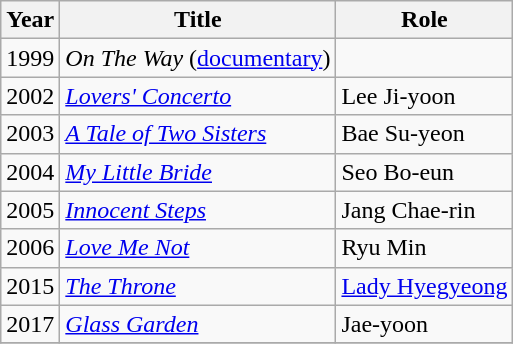<table class="wikitable sortable">
<tr>
<th>Year</th>
<th>Title</th>
<th>Role</th>
</tr>
<tr>
<td rowspan="1">1999</td>
<td><em>On The Way</em> (<a href='#'>documentary</a>)</td>
<td></td>
</tr>
<tr>
<td rowspan="1">2002</td>
<td><em><a href='#'>Lovers' Concerto</a></em></td>
<td>Lee Ji-yoon</td>
</tr>
<tr>
<td rowspan="1">2003</td>
<td><em><a href='#'>A Tale of Two Sisters</a></em></td>
<td>Bae Su-yeon</td>
</tr>
<tr>
<td rowspan="1">2004</td>
<td><em><a href='#'>My Little Bride</a></em></td>
<td>Seo Bo-eun</td>
</tr>
<tr>
<td rowspan="1">2005</td>
<td><em><a href='#'>Innocent Steps</a></em></td>
<td>Jang Chae-rin</td>
</tr>
<tr>
<td rowspan="1">2006</td>
<td><em><a href='#'>Love Me Not</a></em></td>
<td>Ryu Min</td>
</tr>
<tr>
<td rowspan="1">2015</td>
<td><em><a href='#'>The Throne</a></em></td>
<td><a href='#'>Lady Hyegyeong</a></td>
</tr>
<tr>
<td>2017</td>
<td><em><a href='#'>Glass Garden</a></em></td>
<td>Jae-yoon</td>
</tr>
<tr>
</tr>
</table>
